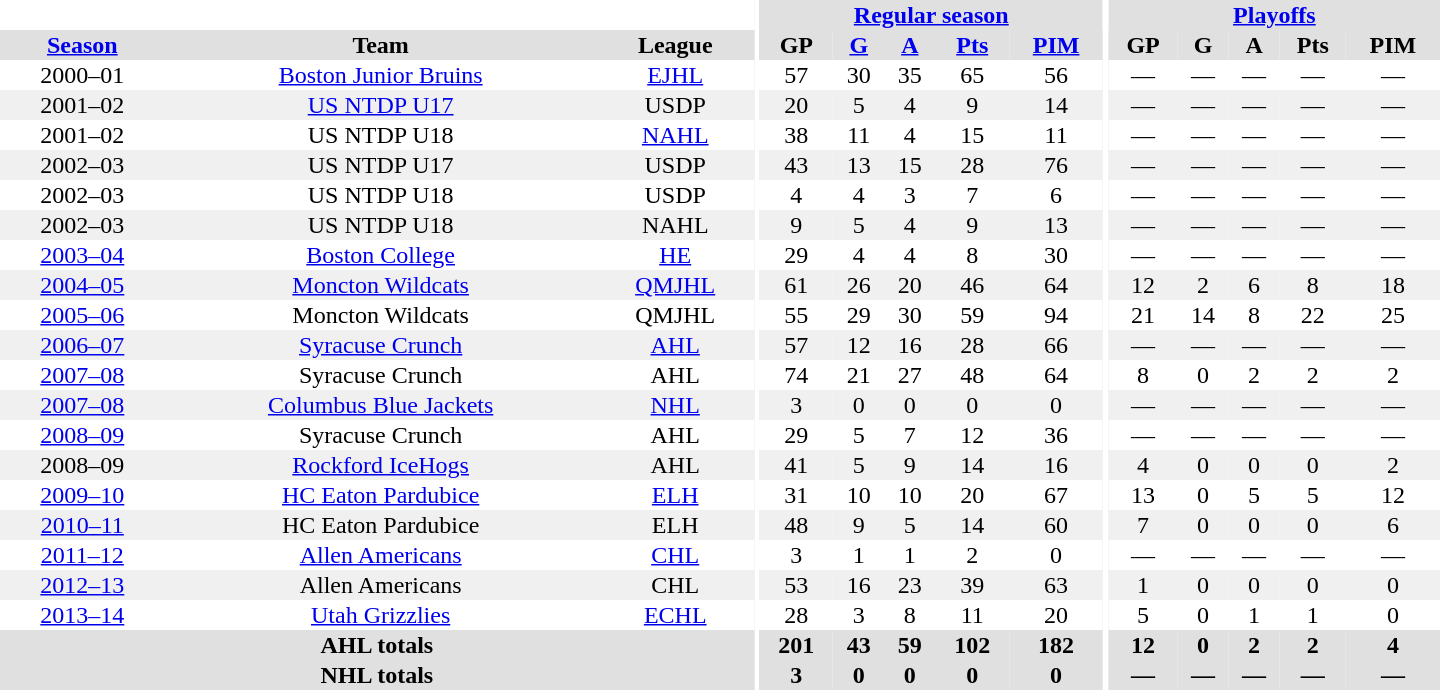<table border="0" cellpadding="1" cellspacing="0" style="text-align:center; width:60em">
<tr bgcolor="#e0e0e0">
<th colspan="3"  bgcolor="#ffffff"></th>
<th rowspan="99" bgcolor="#ffffff"></th>
<th colspan="5"><a href='#'>Regular season</a></th>
<th rowspan="99" bgcolor="#ffffff"></th>
<th colspan="5"><a href='#'>Playoffs</a></th>
</tr>
<tr bgcolor="#e0e0e0">
<th><a href='#'>Season</a></th>
<th>Team</th>
<th>League</th>
<th>GP</th>
<th><a href='#'>G</a></th>
<th><a href='#'>A</a></th>
<th><a href='#'>Pts</a></th>
<th><a href='#'>PIM</a></th>
<th>GP</th>
<th>G</th>
<th>A</th>
<th>Pts</th>
<th>PIM</th>
</tr>
<tr>
<td>2000–01</td>
<td><a href='#'>Boston Junior Bruins</a></td>
<td><a href='#'>EJHL</a></td>
<td>57</td>
<td>30</td>
<td>35</td>
<td>65</td>
<td>56</td>
<td>—</td>
<td>—</td>
<td>—</td>
<td>—</td>
<td>—</td>
</tr>
<tr bgcolor="#f0f0f0">
<td>2001–02</td>
<td><a href='#'>US NTDP U17</a></td>
<td>USDP</td>
<td>20</td>
<td>5</td>
<td>4</td>
<td>9</td>
<td>14</td>
<td>—</td>
<td>—</td>
<td>—</td>
<td>—</td>
<td>—</td>
</tr>
<tr>
<td>2001–02</td>
<td>US NTDP U18</td>
<td><a href='#'>NAHL</a></td>
<td>38</td>
<td>11</td>
<td>4</td>
<td>15</td>
<td>11</td>
<td>—</td>
<td>—</td>
<td>—</td>
<td>—</td>
<td>—</td>
</tr>
<tr bgcolor="#f0f0f0">
<td>2002–03</td>
<td>US NTDP U17</td>
<td>USDP</td>
<td>43</td>
<td>13</td>
<td>15</td>
<td>28</td>
<td>76</td>
<td>—</td>
<td>—</td>
<td>—</td>
<td>—</td>
<td>—</td>
</tr>
<tr>
<td>2002–03</td>
<td>US NTDP U18</td>
<td>USDP</td>
<td>4</td>
<td>4</td>
<td>3</td>
<td>7</td>
<td>6</td>
<td>—</td>
<td>—</td>
<td>—</td>
<td>—</td>
<td>—</td>
</tr>
<tr bgcolor="#f0f0f0">
<td>2002–03</td>
<td>US NTDP U18</td>
<td>NAHL</td>
<td>9</td>
<td>5</td>
<td>4</td>
<td>9</td>
<td>13</td>
<td>—</td>
<td>—</td>
<td>—</td>
<td>—</td>
<td>—</td>
</tr>
<tr>
<td><a href='#'>2003–04</a></td>
<td><a href='#'>Boston College</a></td>
<td><a href='#'>HE</a></td>
<td>29</td>
<td>4</td>
<td>4</td>
<td>8</td>
<td>30</td>
<td>—</td>
<td>—</td>
<td>—</td>
<td>—</td>
<td>—</td>
</tr>
<tr bgcolor="#f0f0f0">
<td><a href='#'>2004–05</a></td>
<td><a href='#'>Moncton Wildcats</a></td>
<td><a href='#'>QMJHL</a></td>
<td>61</td>
<td>26</td>
<td>20</td>
<td>46</td>
<td>64</td>
<td>12</td>
<td>2</td>
<td>6</td>
<td>8</td>
<td>18</td>
</tr>
<tr>
<td><a href='#'>2005–06</a></td>
<td>Moncton Wildcats</td>
<td>QMJHL</td>
<td>55</td>
<td>29</td>
<td>30</td>
<td>59</td>
<td>94</td>
<td>21</td>
<td>14</td>
<td>8</td>
<td>22</td>
<td>25</td>
</tr>
<tr bgcolor="#f0f0f0">
<td><a href='#'>2006–07</a></td>
<td><a href='#'>Syracuse Crunch</a></td>
<td><a href='#'>AHL</a></td>
<td>57</td>
<td>12</td>
<td>16</td>
<td>28</td>
<td>66</td>
<td>—</td>
<td>—</td>
<td>—</td>
<td>—</td>
<td>—</td>
</tr>
<tr>
<td><a href='#'>2007–08</a></td>
<td>Syracuse Crunch</td>
<td>AHL</td>
<td>74</td>
<td>21</td>
<td>27</td>
<td>48</td>
<td>64</td>
<td>8</td>
<td>0</td>
<td>2</td>
<td>2</td>
<td>2</td>
</tr>
<tr bgcolor="#f0f0f0">
<td><a href='#'>2007–08</a></td>
<td><a href='#'>Columbus Blue Jackets</a></td>
<td><a href='#'>NHL</a></td>
<td>3</td>
<td>0</td>
<td>0</td>
<td>0</td>
<td>0</td>
<td>—</td>
<td>—</td>
<td>—</td>
<td>—</td>
<td>—</td>
</tr>
<tr>
<td><a href='#'>2008–09</a></td>
<td>Syracuse Crunch</td>
<td>AHL</td>
<td>29</td>
<td>5</td>
<td>7</td>
<td>12</td>
<td>36</td>
<td>—</td>
<td>—</td>
<td>—</td>
<td>—</td>
<td>—</td>
</tr>
<tr bgcolor="#f0f0f0">
<td>2008–09</td>
<td><a href='#'>Rockford IceHogs</a></td>
<td>AHL</td>
<td>41</td>
<td>5</td>
<td>9</td>
<td>14</td>
<td>16</td>
<td>4</td>
<td>0</td>
<td>0</td>
<td>0</td>
<td>2</td>
</tr>
<tr>
<td><a href='#'>2009–10</a></td>
<td><a href='#'>HC Eaton Pardubice</a></td>
<td><a href='#'>ELH</a></td>
<td>31</td>
<td>10</td>
<td>10</td>
<td>20</td>
<td>67</td>
<td>13</td>
<td>0</td>
<td>5</td>
<td>5</td>
<td>12</td>
</tr>
<tr bgcolor="#f0f0f0">
<td><a href='#'>2010–11</a></td>
<td>HC Eaton Pardubice</td>
<td>ELH</td>
<td>48</td>
<td>9</td>
<td>5</td>
<td>14</td>
<td>60</td>
<td>7</td>
<td>0</td>
<td>0</td>
<td>0</td>
<td>6</td>
</tr>
<tr A>
<td><a href='#'>2011–12</a></td>
<td><a href='#'>Allen Americans</a></td>
<td><a href='#'>CHL</a></td>
<td>3</td>
<td>1</td>
<td>1</td>
<td>2</td>
<td>0</td>
<td>—</td>
<td>—</td>
<td>—</td>
<td>—</td>
<td>—</td>
</tr>
<tr bgcolor="#f0f0f0">
<td><a href='#'>2012–13</a></td>
<td>Allen Americans</td>
<td>CHL</td>
<td>53</td>
<td>16</td>
<td>23</td>
<td>39</td>
<td>63</td>
<td>1</td>
<td>0</td>
<td>0</td>
<td>0</td>
<td>0</td>
</tr>
<tr>
<td><a href='#'>2013–14</a></td>
<td><a href='#'>Utah Grizzlies</a></td>
<td><a href='#'>ECHL</a></td>
<td>28</td>
<td>3</td>
<td>8</td>
<td>11</td>
<td>20</td>
<td>5</td>
<td>0</td>
<td>1</td>
<td>1</td>
<td>0</td>
</tr>
<tr bgcolor="#e0e0e0">
<th colspan="3">AHL totals</th>
<th>201</th>
<th>43</th>
<th>59</th>
<th>102</th>
<th>182</th>
<th>12</th>
<th>0</th>
<th>2</th>
<th>2</th>
<th>4</th>
</tr>
<tr bgcolor="#e0e0e0">
<th colspan="3">NHL totals</th>
<th>3</th>
<th>0</th>
<th>0</th>
<th>0</th>
<th>0</th>
<th>—</th>
<th>—</th>
<th>—</th>
<th>—</th>
<th>—</th>
</tr>
</table>
